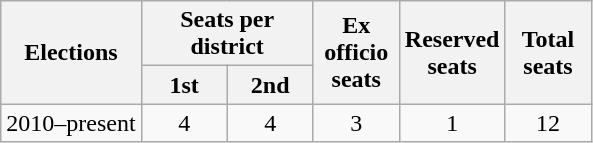<table class="wikitable">
<tr>
<th rowspan="2">Elections</th>
<th colspan="2">Seats per district</th>
<th rowspan="2" width="50px">Ex officio seats</th>
<th rowspan="2" width="50px">Reserved seats</th>
<th rowspan="2" width="50px">Total seats</th>
</tr>
<tr>
<th width="50px">1st</th>
<th width="50px">2nd</th>
</tr>
<tr align="center">
<td>2010–present</td>
<td>4</td>
<td>4</td>
<td>3</td>
<td>1</td>
<td>12</td>
</tr>
</table>
